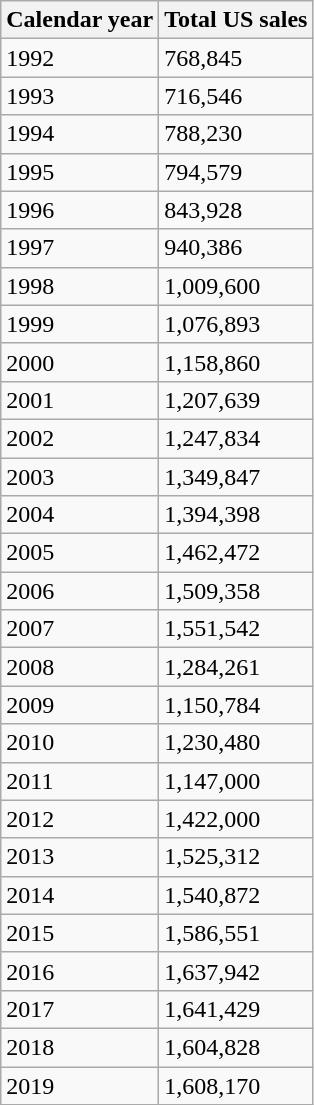<table class="wikitable">
<tr>
<th>Calendar year</th>
<th>Total US sales</th>
</tr>
<tr>
<td>1992</td>
<td>768,845</td>
</tr>
<tr>
<td>1993</td>
<td>716,546</td>
</tr>
<tr>
<td>1994</td>
<td>788,230</td>
</tr>
<tr>
<td>1995</td>
<td>794,579</td>
</tr>
<tr>
<td>1996</td>
<td>843,928</td>
</tr>
<tr>
<td>1997</td>
<td>940,386</td>
</tr>
<tr>
<td>1998</td>
<td>1,009,600</td>
</tr>
<tr>
<td>1999</td>
<td>1,076,893</td>
</tr>
<tr>
<td>2000</td>
<td>1,158,860</td>
</tr>
<tr>
<td>2001</td>
<td>1,207,639</td>
</tr>
<tr>
<td>2002</td>
<td>1,247,834</td>
</tr>
<tr>
<td>2003</td>
<td>1,349,847</td>
</tr>
<tr>
<td>2004</td>
<td>1,394,398</td>
</tr>
<tr>
<td>2005</td>
<td>1,462,472</td>
</tr>
<tr>
<td>2006</td>
<td>1,509,358</td>
</tr>
<tr>
<td>2007</td>
<td>1,551,542</td>
</tr>
<tr>
<td>2008</td>
<td>1,284,261</td>
</tr>
<tr>
<td>2009</td>
<td>1,150,784</td>
</tr>
<tr>
<td>2010</td>
<td>1,230,480</td>
</tr>
<tr>
<td>2011</td>
<td>1,147,000</td>
</tr>
<tr>
<td>2012</td>
<td>1,422,000</td>
</tr>
<tr>
<td>2013</td>
<td>1,525,312</td>
</tr>
<tr>
<td>2014</td>
<td>1,540,872</td>
</tr>
<tr>
<td>2015</td>
<td>1,586,551</td>
</tr>
<tr>
<td>2016</td>
<td>1,637,942</td>
</tr>
<tr>
<td>2017</td>
<td>1,641,429</td>
</tr>
<tr>
<td>2018</td>
<td>1,604,828</td>
</tr>
<tr>
<td>2019</td>
<td>1,608,170</td>
</tr>
</table>
